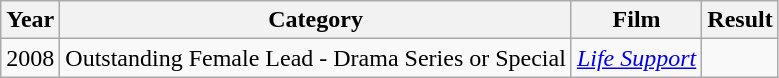<table class="wikitable">
<tr>
<th>Year</th>
<th>Category</th>
<th>Film</th>
<th>Result</th>
</tr>
<tr>
<td>2008</td>
<td>Outstanding Female Lead - Drama Series or Special</td>
<td><em><a href='#'>Life Support</a></em></td>
<td></td>
</tr>
</table>
